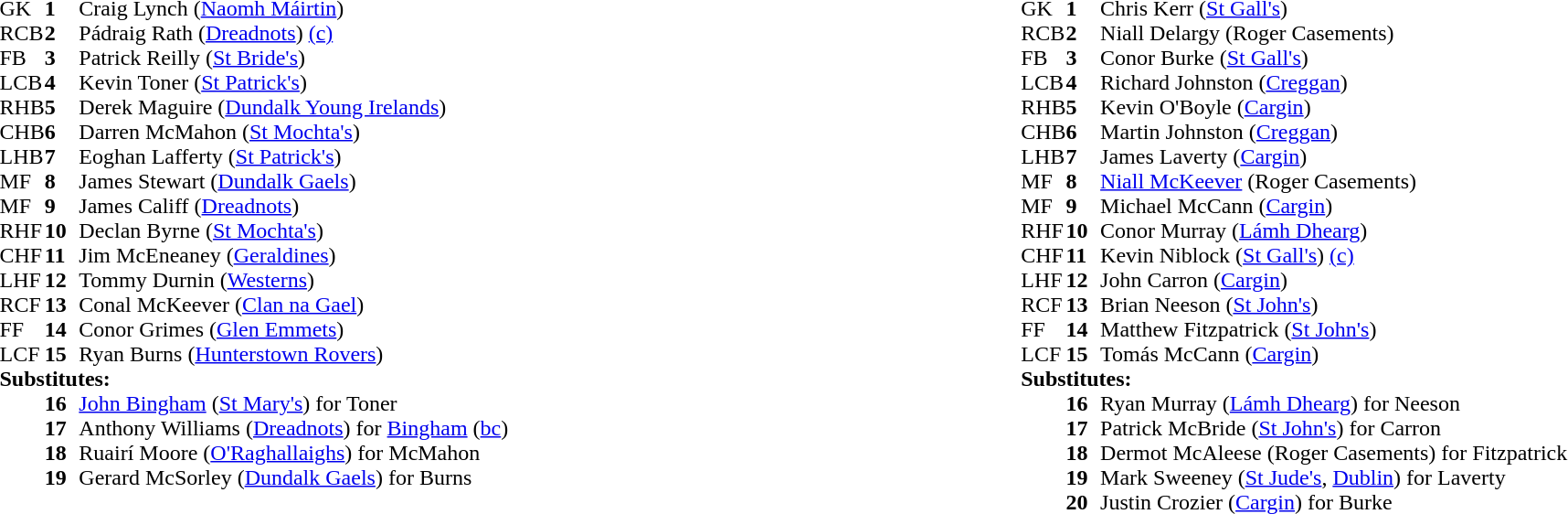<table style="width:100%;">
<tr>
<td style="vertical-align:top; width:50%"><br><table cellspacing="0" cellpadding="0">
<tr>
<th width="25"></th>
<th width="25"></th>
</tr>
<tr>
<td>GK</td>
<td><strong>1</strong></td>
<td>Craig Lynch (<a href='#'>Naomh Máirtin</a>)</td>
</tr>
<tr>
<td>RCB</td>
<td><strong>2</strong></td>
<td>Pádraig Rath (<a href='#'>Dreadnots</a>) <a href='#'>(c)</a></td>
</tr>
<tr>
<td>FB</td>
<td><strong>3</strong></td>
<td>Patrick Reilly (<a href='#'>St Bride's</a>)</td>
</tr>
<tr>
<td>LCB</td>
<td><strong>4</strong></td>
<td>Kevin Toner (<a href='#'>St Patrick's</a>)</td>
</tr>
<tr>
<td>RHB</td>
<td><strong>5</strong></td>
<td>Derek Maguire (<a href='#'>Dundalk Young Irelands</a>)</td>
</tr>
<tr>
<td>CHB</td>
<td><strong>6</strong></td>
<td>Darren McMahon (<a href='#'>St Mochta's</a>)</td>
</tr>
<tr>
<td>LHB</td>
<td><strong>7</strong></td>
<td>Eoghan Lafferty (<a href='#'>St Patrick's</a>)</td>
</tr>
<tr>
<td>MF</td>
<td><strong>8</strong></td>
<td>James Stewart (<a href='#'>Dundalk Gaels</a>)</td>
</tr>
<tr>
<td>MF</td>
<td><strong>9</strong></td>
<td>James Califf (<a href='#'>Dreadnots</a>)</td>
</tr>
<tr>
<td>RHF</td>
<td><strong>10</strong></td>
<td>Declan Byrne (<a href='#'>St Mochta's</a>)</td>
</tr>
<tr>
<td>CHF</td>
<td><strong>11</strong></td>
<td>Jim McEneaney (<a href='#'>Geraldines</a>)</td>
</tr>
<tr>
<td>LHF</td>
<td><strong>12</strong></td>
<td>Tommy Durnin (<a href='#'>Westerns</a>)</td>
</tr>
<tr>
<td>RCF</td>
<td><strong>13</strong></td>
<td>Conal McKeever (<a href='#'>Clan na Gael</a>)</td>
</tr>
<tr>
<td>FF</td>
<td><strong>14</strong></td>
<td>Conor Grimes (<a href='#'>Glen Emmets</a>)</td>
</tr>
<tr>
<td>LCF</td>
<td><strong>15</strong></td>
<td>Ryan Burns (<a href='#'>Hunterstown Rovers</a>)</td>
</tr>
<tr>
<td colspan=3><strong>Substitutes:</strong></td>
</tr>
<tr>
<td></td>
<td><strong>16</strong></td>
<td><a href='#'>John Bingham</a> (<a href='#'>St Mary's</a>) for Toner</td>
</tr>
<tr>
<td></td>
<td><strong>17</strong></td>
<td>Anthony Williams (<a href='#'>Dreadnots</a>) for <a href='#'>Bingham</a> (<a href='#'>bc</a>)</td>
</tr>
<tr>
<td></td>
<td><strong>18</strong></td>
<td>Ruairí Moore (<a href='#'>O'Raghallaighs</a>) for McMahon</td>
</tr>
<tr>
<td></td>
<td><strong>19</strong></td>
<td>Gerard McSorley (<a href='#'>Dundalk Gaels</a>) for Burns</td>
<td></td>
</tr>
</table>
</td>
<td style="vertical-align:top; width:50%"><br><table cellspacing="0" cellpadding="0" style="margin:auto">
<tr>
<th width="25"></th>
<th width="25"></th>
</tr>
<tr>
<td>GK</td>
<td><strong>1</strong></td>
<td>Chris Kerr (<a href='#'>St Gall's</a>)</td>
</tr>
<tr>
<td>RCB</td>
<td><strong>2</strong></td>
<td>Niall Delargy (Roger Casements)</td>
</tr>
<tr>
<td>FB</td>
<td><strong>3</strong></td>
<td>Conor Burke (<a href='#'>St Gall's</a>)</td>
</tr>
<tr>
<td>LCB</td>
<td><strong>4</strong></td>
<td>Richard Johnston (<a href='#'>Creggan</a>)</td>
</tr>
<tr>
<td>RHB</td>
<td><strong>5</strong></td>
<td>Kevin O'Boyle (<a href='#'>Cargin</a>)</td>
</tr>
<tr>
<td>CHB</td>
<td><strong>6</strong></td>
<td>Martin Johnston (<a href='#'>Creggan</a>)</td>
</tr>
<tr>
<td>LHB</td>
<td><strong>7</strong></td>
<td>James Laverty (<a href='#'>Cargin</a>)</td>
</tr>
<tr>
<td>MF</td>
<td><strong>8</strong></td>
<td><a href='#'>Niall McKeever</a> (Roger Casements)</td>
</tr>
<tr>
<td>MF</td>
<td><strong>9</strong></td>
<td>Michael McCann (<a href='#'>Cargin</a>)</td>
</tr>
<tr>
<td>RHF</td>
<td><strong>10</strong></td>
<td>Conor Murray (<a href='#'>Lámh Dhearg</a>)</td>
</tr>
<tr>
<td>CHF</td>
<td><strong>11</strong></td>
<td>Kevin Niblock (<a href='#'>St Gall's</a>) <a href='#'>(c)</a></td>
</tr>
<tr>
<td>LHF</td>
<td><strong>12</strong></td>
<td>John Carron (<a href='#'>Cargin</a>)</td>
</tr>
<tr>
<td>RCF</td>
<td><strong>13</strong></td>
<td>Brian Neeson (<a href='#'>St John's</a>)</td>
</tr>
<tr>
<td>FF</td>
<td><strong>14</strong></td>
<td>Matthew Fitzpatrick (<a href='#'>St John's</a>)</td>
</tr>
<tr>
<td>LCF</td>
<td><strong>15</strong></td>
<td>Tomás McCann (<a href='#'>Cargin</a>)</td>
</tr>
<tr>
<td colspan=3><strong>Substitutes:</strong></td>
</tr>
<tr>
<td></td>
<td><strong>16</strong></td>
<td>Ryan Murray (<a href='#'>Lámh Dhearg</a>) for Neeson</td>
</tr>
<tr>
<td></td>
<td><strong>17</strong></td>
<td>Patrick McBride (<a href='#'>St John's</a>) for Carron</td>
</tr>
<tr>
<td></td>
<td><strong>18</strong></td>
<td>Dermot McAleese (Roger Casements) for Fitzpatrick</td>
</tr>
<tr>
<td></td>
<td><strong>19</strong></td>
<td>Mark Sweeney (<a href='#'>St Jude's</a>, <a href='#'>Dublin</a>) for Laverty</td>
</tr>
<tr>
<td></td>
<td><strong>20</strong></td>
<td>Justin Crozier (<a href='#'>Cargin</a>) for Burke</td>
</tr>
</table>
</td>
</tr>
<tr>
</tr>
</table>
